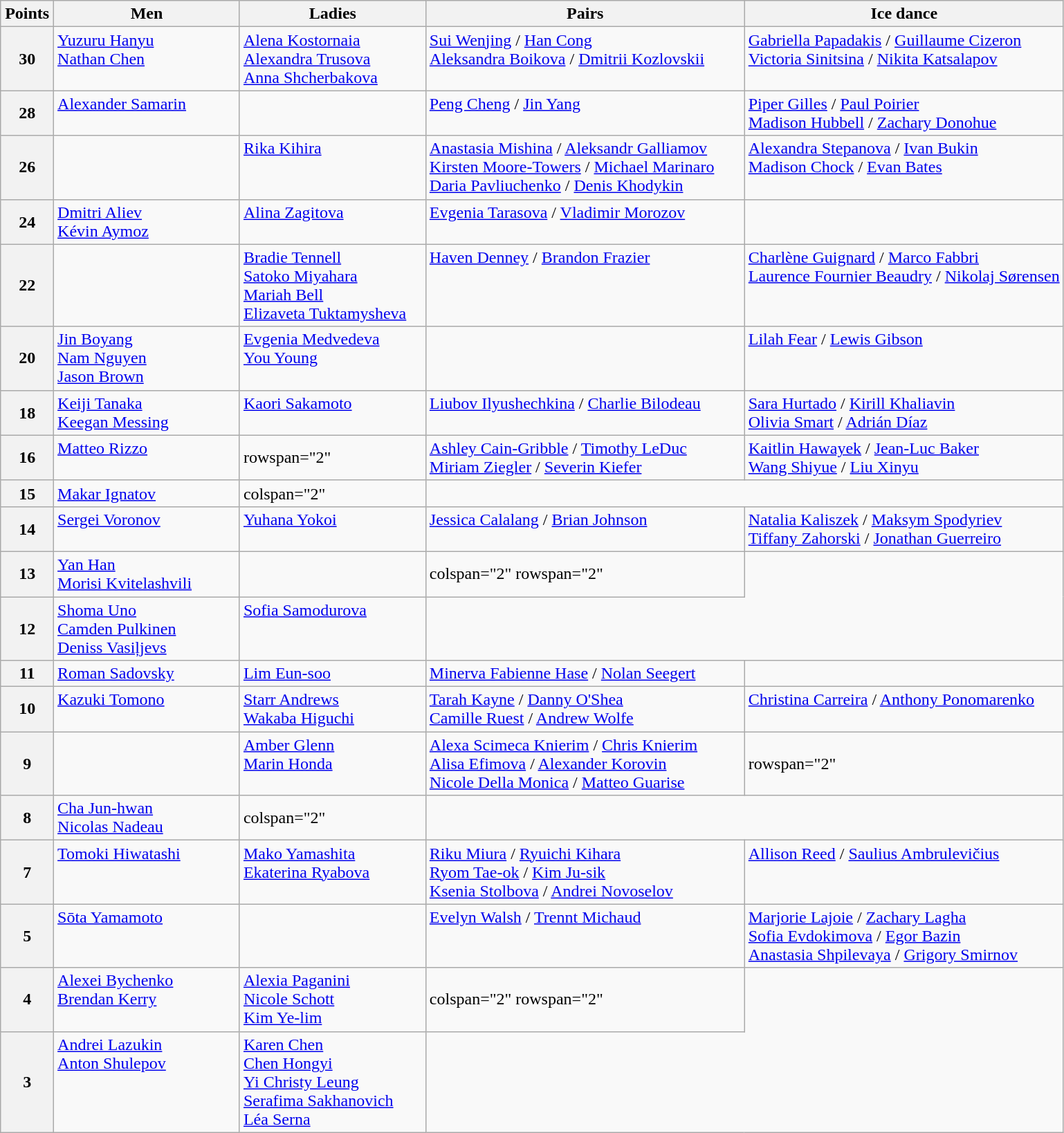<table class="wikitable unsortable" style="text-align:left">
<tr>
<th scope="col" style="width:5%">Points</th>
<th scope="col" style="width:17.5%">Men</th>
<th scope="col" style="width:17.5%">Ladies</th>
<th scope="col" style="width:30%">Pairs</th>
<th scope="col" style="width:30%">Ice dance</th>
</tr>
<tr>
<th scope="row">30</th>
<td valign="top"> <a href='#'>Yuzuru Hanyu</a><br> <a href='#'>Nathan Chen</a></td>
<td valign="top"> <a href='#'>Alena Kostornaia</a><br> <a href='#'>Alexandra Trusova</a><br> <a href='#'>Anna Shcherbakova</a></td>
<td valign="top"> <a href='#'>Sui Wenjing</a> / <a href='#'>Han Cong</a><br> <a href='#'>Aleksandra Boikova</a> / <a href='#'>Dmitrii Kozlovskii</a></td>
<td valign="top"> <a href='#'>Gabriella Papadakis</a> / <a href='#'>Guillaume Cizeron</a><br> <a href='#'>Victoria Sinitsina</a> / <a href='#'>Nikita Katsalapov</a></td>
</tr>
<tr>
<th scope="row">28</th>
<td valign="top"> <a href='#'>Alexander Samarin</a></td>
<td></td>
<td valign="top"> <a href='#'>Peng Cheng</a> / <a href='#'>Jin Yang</a></td>
<td valign="top"> <a href='#'>Piper Gilles</a> / <a href='#'>Paul Poirier</a><br> <a href='#'>Madison Hubbell</a> / <a href='#'>Zachary Donohue</a></td>
</tr>
<tr>
<th scope="row">26</th>
<td></td>
<td valign="top"> <a href='#'>Rika Kihira</a></td>
<td valign="top"> <a href='#'>Anastasia Mishina</a> / <a href='#'>Aleksandr Galliamov</a><br> <a href='#'>Kirsten Moore-Towers</a> / <a href='#'>Michael Marinaro</a><br> <a href='#'>Daria Pavliuchenko</a> / <a href='#'>Denis Khodykin</a></td>
<td valign="top"> <a href='#'>Alexandra Stepanova</a> / <a href='#'>Ivan Bukin</a><br> <a href='#'>Madison Chock</a> / <a href='#'>Evan Bates</a></td>
</tr>
<tr>
<th scope="row">24</th>
<td valign="top"> <a href='#'>Dmitri Aliev</a><br> <a href='#'>Kévin Aymoz</a></td>
<td valign="top"> <a href='#'>Alina Zagitova</a></td>
<td valign="top"> <a href='#'>Evgenia Tarasova</a> / <a href='#'>Vladimir Morozov</a></td>
<td></td>
</tr>
<tr>
<th scope="row">22</th>
<td></td>
<td valign="top"> <a href='#'>Bradie Tennell</a><br> <a href='#'>Satoko Miyahara</a><br> <a href='#'>Mariah Bell</a><br> <a href='#'>Elizaveta Tuktamysheva</a></td>
<td valign="top"> <a href='#'>Haven Denney</a> / <a href='#'>Brandon Frazier</a></td>
<td valign="top"> <a href='#'>Charlène Guignard</a> / <a href='#'>Marco Fabbri</a><br> <a href='#'>Laurence Fournier Beaudry</a> / <a href='#'>Nikolaj Sørensen</a></td>
</tr>
<tr>
<th scope="row">20</th>
<td valign="top"> <a href='#'>Jin Boyang</a><br> <a href='#'>Nam Nguyen</a><br> <a href='#'>Jason Brown</a></td>
<td valign="top"> <a href='#'>Evgenia Medvedeva</a><br> <a href='#'>You Young</a></td>
<td></td>
<td valign="top"> <a href='#'>Lilah Fear</a> / <a href='#'>Lewis Gibson</a></td>
</tr>
<tr>
<th scope="row">18</th>
<td valign="top"> <a href='#'>Keiji Tanaka</a><br> <a href='#'>Keegan Messing</a></td>
<td valign="top"> <a href='#'>Kaori Sakamoto</a></td>
<td valign="top"> <a href='#'>Liubov Ilyushechkina</a> / <a href='#'>Charlie Bilodeau</a></td>
<td valign="top"> <a href='#'>Sara Hurtado</a> / <a href='#'>Kirill Khaliavin</a><br> <a href='#'>Olivia Smart</a> / <a href='#'>Adrián Díaz</a></td>
</tr>
<tr>
<th scope="row">16</th>
<td valign="top"> <a href='#'>Matteo Rizzo</a></td>
<td>rowspan="2" </td>
<td valign="top"> <a href='#'>Ashley Cain-Gribble</a> / <a href='#'>Timothy LeDuc</a><br> <a href='#'>Miriam Ziegler</a> / <a href='#'>Severin Kiefer</a></td>
<td valign="top"> <a href='#'>Kaitlin Hawayek</a> / <a href='#'>Jean-Luc Baker</a><br> <a href='#'>Wang Shiyue</a> / <a href='#'>Liu Xinyu</a></td>
</tr>
<tr>
<th scope="row">15</th>
<td valign="top"> <a href='#'>Makar Ignatov</a></td>
<td>colspan="2" </td>
</tr>
<tr>
<th scope="row">14</th>
<td valign="top"> <a href='#'>Sergei Voronov</a></td>
<td valign="top"> <a href='#'>Yuhana Yokoi</a></td>
<td valign="top"> <a href='#'>Jessica Calalang</a> / <a href='#'>Brian Johnson</a></td>
<td valign="top"> <a href='#'>Natalia Kaliszek</a> / <a href='#'>Maksym Spodyriev</a><br> <a href='#'>Tiffany Zahorski</a> / <a href='#'>Jonathan Guerreiro</a></td>
</tr>
<tr>
<th scope="row">13</th>
<td valign="top"> <a href='#'>Yan Han</a><br> <a href='#'>Morisi Kvitelashvili</a></td>
<td></td>
<td>colspan="2" rowspan="2" </td>
</tr>
<tr>
<th scope="row">12</th>
<td valign="top"> <a href='#'>Shoma Uno</a><br> <a href='#'>Camden Pulkinen</a><br> <a href='#'>Deniss Vasiļjevs</a></td>
<td valign="top"> <a href='#'>Sofia Samodurova</a></td>
</tr>
<tr>
<th scope="row">11</th>
<td valign="top"> <a href='#'>Roman Sadovsky</a></td>
<td valign="top"> <a href='#'>Lim Eun-soo</a></td>
<td valign="top"> <a href='#'>Minerva Fabienne Hase</a> / <a href='#'>Nolan Seegert</a></td>
<td></td>
</tr>
<tr>
<th scope="row">10</th>
<td valign="top"> <a href='#'>Kazuki Tomono</a></td>
<td valign="top"> <a href='#'>Starr Andrews</a><br> <a href='#'>Wakaba Higuchi</a></td>
<td valign="top"> <a href='#'>Tarah Kayne</a> / <a href='#'>Danny O'Shea</a><br> <a href='#'>Camille Ruest</a> / <a href='#'>Andrew Wolfe</a></td>
<td valign="top"> <a href='#'>Christina Carreira</a> / <a href='#'>Anthony Ponomarenko</a></td>
</tr>
<tr>
<th scope="row">9</th>
<td></td>
<td valign="top"> <a href='#'>Amber Glenn</a><br> <a href='#'>Marin Honda</a></td>
<td valign="top"> <a href='#'>Alexa Scimeca Knierim</a> / <a href='#'>Chris Knierim</a><br> <a href='#'>Alisa Efimova</a> / <a href='#'>Alexander Korovin</a><br> <a href='#'>Nicole Della Monica</a> / <a href='#'>Matteo Guarise</a></td>
<td>rowspan="2" </td>
</tr>
<tr>
<th scope="row">8</th>
<td valign="top"> <a href='#'>Cha Jun-hwan</a><br> <a href='#'>Nicolas Nadeau</a></td>
<td>colspan="2" </td>
</tr>
<tr>
<th scope="row">7</th>
<td valign="top"> <a href='#'>Tomoki Hiwatashi</a></td>
<td valign="top"> <a href='#'>Mako Yamashita</a><br> <a href='#'>Ekaterina Ryabova</a></td>
<td valign="top"> <a href='#'>Riku Miura</a> / <a href='#'>Ryuichi Kihara</a><br> <a href='#'>Ryom Tae-ok</a> / <a href='#'>Kim Ju-sik</a><br> <a href='#'>Ksenia Stolbova</a> / <a href='#'>Andrei Novoselov</a></td>
<td valign="top"> <a href='#'>Allison Reed</a> / <a href='#'>Saulius Ambrulevičius</a></td>
</tr>
<tr>
<th scope="row">5</th>
<td valign="top"> <a href='#'>Sōta Yamamoto</a></td>
<td></td>
<td valign="top"> <a href='#'>Evelyn Walsh</a> / <a href='#'>Trennt Michaud</a></td>
<td valign="top"> <a href='#'>Marjorie Lajoie</a> / <a href='#'>Zachary Lagha</a><br> <a href='#'>Sofia Evdokimova</a> / <a href='#'>Egor Bazin</a><br> <a href='#'>Anastasia Shpilevaya</a> / <a href='#'>Grigory Smirnov</a></td>
</tr>
<tr>
<th scope="row">4</th>
<td valign="top"> <a href='#'>Alexei Bychenko</a><br> <a href='#'>Brendan Kerry</a></td>
<td valign="top"> <a href='#'>Alexia Paganini</a><br> <a href='#'>Nicole Schott</a><br> <a href='#'>Kim Ye-lim</a></td>
<td>colspan="2" rowspan="2" </td>
</tr>
<tr>
<th scope="row">3</th>
<td valign="top"> <a href='#'>Andrei Lazukin</a><br> <a href='#'>Anton Shulepov</a></td>
<td valign="top"> <a href='#'>Karen Chen</a><br> <a href='#'>Chen Hongyi</a><br> <a href='#'>Yi Christy Leung</a><br> <a href='#'>Serafima Sakhanovich</a><br> <a href='#'>Léa Serna</a></td>
</tr>
</table>
